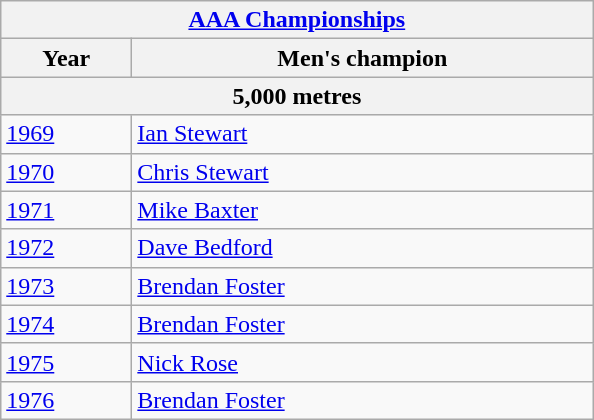<table class="wikitable">
<tr>
<th colspan="2"><a href='#'>AAA Championships</a></th>
</tr>
<tr>
<th width=80>Year</th>
<th width=300>Men's champion</th>
</tr>
<tr>
<th colspan="2"><strong>5,000 metres</strong></th>
</tr>
<tr>
<td><a href='#'>1969</a></td>
<td><a href='#'>Ian Stewart</a></td>
</tr>
<tr>
<td><a href='#'>1970</a></td>
<td><a href='#'>Chris Stewart</a></td>
</tr>
<tr>
<td><a href='#'>1971</a></td>
<td><a href='#'>Mike Baxter</a></td>
</tr>
<tr>
<td><a href='#'>1972</a></td>
<td><a href='#'>Dave Bedford</a></td>
</tr>
<tr>
<td><a href='#'>1973</a></td>
<td><a href='#'>Brendan Foster</a></td>
</tr>
<tr>
<td><a href='#'>1974</a></td>
<td><a href='#'>Brendan Foster</a></td>
</tr>
<tr>
<td><a href='#'>1975</a></td>
<td><a href='#'>Nick Rose</a></td>
</tr>
<tr>
<td><a href='#'>1976</a></td>
<td><a href='#'>Brendan Foster</a></td>
</tr>
</table>
